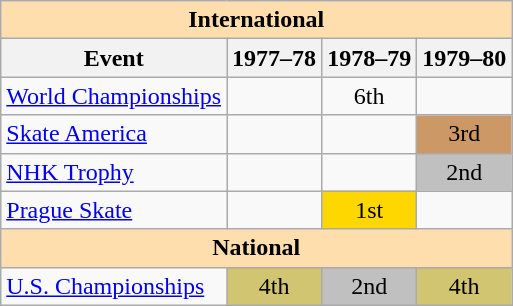<table class="wikitable" style="text-align:center">
<tr>
<th style="background-color: #ffdead; " colspan=4 align=center>International</th>
</tr>
<tr>
<th>Event</th>
<th>1977–78</th>
<th>1978–79</th>
<th>1979–80</th>
</tr>
<tr>
<td align=left><a href='#'>World Championships</a></td>
<td></td>
<td>6th</td>
<td></td>
</tr>
<tr>
<td align=left><a href='#'>Skate America</a></td>
<td></td>
<td></td>
<td bgcolor=cc9966>3rd</td>
</tr>
<tr>
<td align=left><a href='#'>NHK Trophy</a></td>
<td></td>
<td></td>
<td bgcolor=silver>2nd</td>
</tr>
<tr>
<td align=left><a href='#'>Prague Skate</a></td>
<td></td>
<td bgcolor=gold>1st</td>
<td></td>
</tr>
<tr>
<th style="background-color: #ffdead; " colspan=4 align=center>National</th>
</tr>
<tr>
<td align=left><a href='#'>U.S. Championships</a></td>
<td bgcolor=d1c571>4th</td>
<td bgcolor=silver>2nd</td>
<td bgcolor=d1c571>4th</td>
</tr>
</table>
